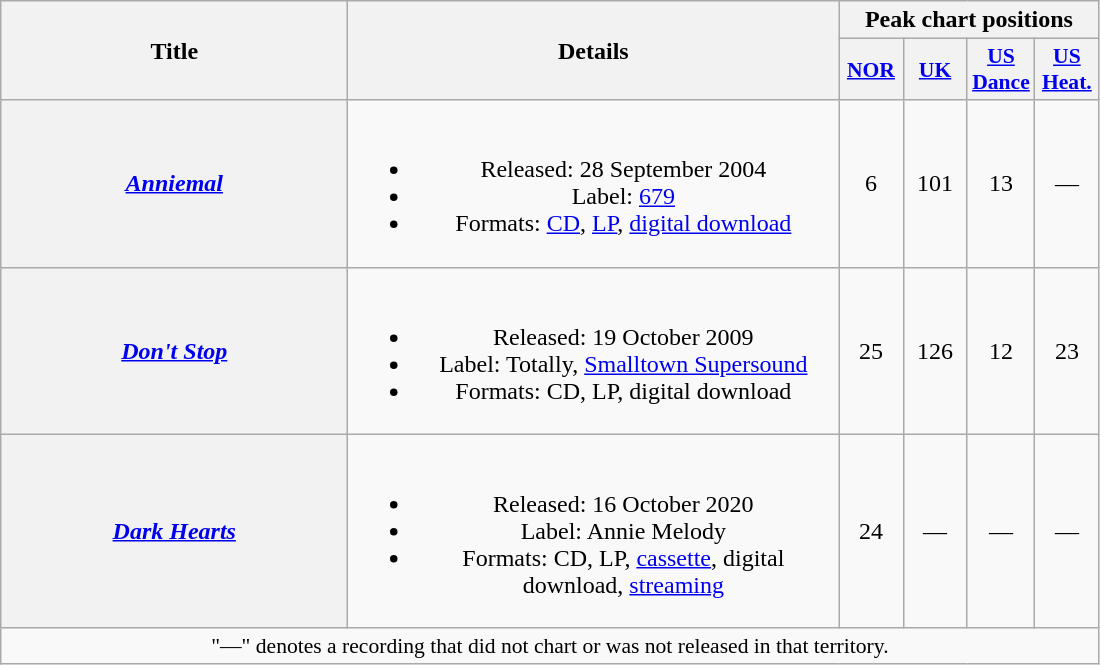<table class="wikitable plainrowheaders" style="text-align:center;">
<tr>
<th scope="col" rowspan="2" style="width:14em;">Title</th>
<th scope="col" rowspan="2" style="width:20em;">Details</th>
<th scope="col" colspan="4">Peak chart positions</th>
</tr>
<tr>
<th scope="col" style="width:2.5em;font-size:90%;"><a href='#'>NOR</a><br></th>
<th scope="col" style="width:2.5em;font-size:90%;"><a href='#'>UK</a><br></th>
<th scope="col" style="width:2.5em;font-size:90%;"><a href='#'>US<br>Dance</a><br></th>
<th scope="col" style="width:2.5em;font-size:90%;"><a href='#'>US<br>Heat.</a><br></th>
</tr>
<tr>
<th scope="row"><em><a href='#'>Anniemal</a></em></th>
<td><br><ul><li>Released: 28 September 2004</li><li>Label: <a href='#'>679</a></li><li>Formats: <a href='#'>CD</a>, <a href='#'>LP</a>, <a href='#'>digital download</a></li></ul></td>
<td>6</td>
<td>101</td>
<td>13</td>
<td>—</td>
</tr>
<tr>
<th scope="row"><em><a href='#'>Don't Stop</a></em></th>
<td><br><ul><li>Released: 19 October 2009</li><li>Label: Totally, <a href='#'>Smalltown Supersound</a></li><li>Formats: CD, LP, digital download</li></ul></td>
<td>25</td>
<td>126</td>
<td>12</td>
<td>23</td>
</tr>
<tr>
<th scope="row"><em><a href='#'>Dark Hearts</a></em></th>
<td><br><ul><li>Released: 16 October 2020</li><li>Label: Annie Melody</li><li>Formats: CD, LP, <a href='#'>cassette</a>, digital download, <a href='#'>streaming</a></li></ul></td>
<td>24</td>
<td>—</td>
<td>—</td>
<td>—</td>
</tr>
<tr>
<td colspan="6" style="font-size:90%">"—" denotes a recording that did not chart or was not released in that territory.</td>
</tr>
</table>
